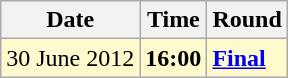<table class="wikitable">
<tr>
<th>Date</th>
<th>Time</th>
<th>Round</th>
</tr>
<tr style=background:lemonchiffon>
<td>30 June 2012</td>
<td><strong>16:00</strong></td>
<td><strong><a href='#'>Final</a></strong></td>
</tr>
</table>
